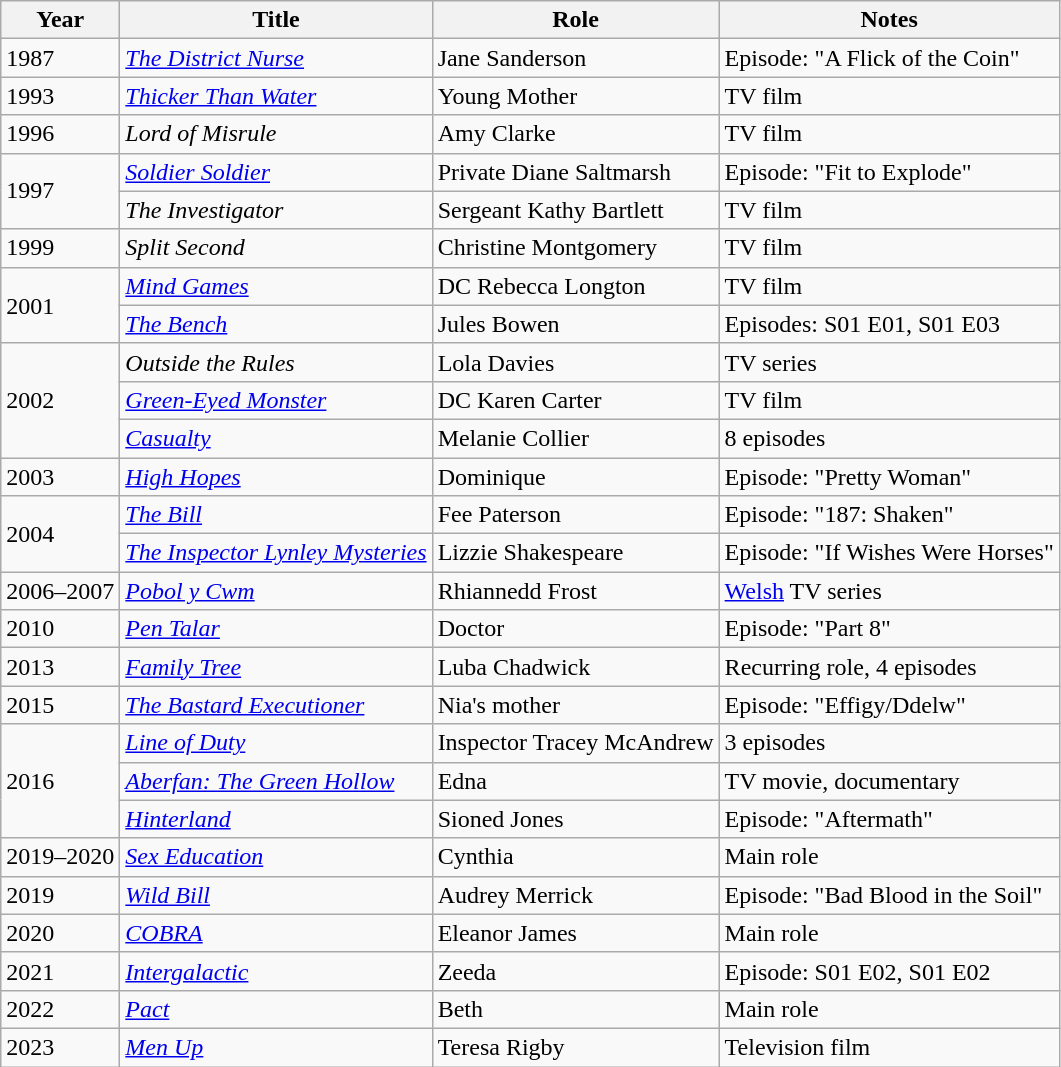<table class="wikitable sortable">
<tr>
<th>Year</th>
<th>Title</th>
<th>Role</th>
<th class="unsortable">Notes</th>
</tr>
<tr>
<td>1987</td>
<td><em><a href='#'>The District Nurse</a></em></td>
<td>Jane Sanderson</td>
<td>Episode: "A Flick of the Coin"</td>
</tr>
<tr>
<td>1993</td>
<td><em><a href='#'>Thicker Than Water</a></em></td>
<td>Young Mother</td>
<td>TV film</td>
</tr>
<tr>
<td>1996</td>
<td><em>Lord of Misrule</em></td>
<td>Amy Clarke</td>
<td>TV film</td>
</tr>
<tr>
<td rowspan="2">1997</td>
<td><em><a href='#'>Soldier Soldier</a></em></td>
<td>Private Diane Saltmarsh</td>
<td>Episode: "Fit to Explode"</td>
</tr>
<tr>
<td><em>The Investigator</em></td>
<td>Sergeant Kathy Bartlett</td>
<td>TV film</td>
</tr>
<tr>
<td>1999</td>
<td><em>Split Second</em></td>
<td>Christine Montgomery</td>
<td>TV film</td>
</tr>
<tr>
<td rowspan="2">2001</td>
<td><a href='#'><em>Mind Games</em></a></td>
<td>DC Rebecca Longton</td>
<td>TV film</td>
</tr>
<tr>
<td><em><a href='#'>The Bench</a></em></td>
<td>Jules Bowen</td>
<td>Episodes: S01 E01, S01 E03</td>
</tr>
<tr>
<td rowspan="3">2002</td>
<td><em>Outside the Rules</em></td>
<td>Lola Davies</td>
<td>TV series</td>
</tr>
<tr>
<td><a href='#'><em>Green-Eyed Monster</em></a></td>
<td>DC Karen Carter</td>
<td>TV film</td>
</tr>
<tr>
<td><a href='#'><em>Casualty</em></a></td>
<td>Melanie Collier</td>
<td>8 episodes</td>
</tr>
<tr>
<td>2003</td>
<td><a href='#'><em>High Hopes</em></a></td>
<td>Dominique</td>
<td>Episode: "Pretty Woman"</td>
</tr>
<tr>
<td rowspan="2">2004</td>
<td><em><a href='#'>The Bill</a></em></td>
<td>Fee Paterson</td>
<td>Episode: "187: Shaken"</td>
</tr>
<tr>
<td><em><a href='#'>The Inspector Lynley Mysteries</a></em></td>
<td>Lizzie Shakespeare</td>
<td>Episode: "If Wishes Were Horses"</td>
</tr>
<tr>
<td>2006–2007</td>
<td><em><a href='#'>Pobol y Cwm</a></em></td>
<td>Rhiannedd Frost</td>
<td><a href='#'>Welsh</a> TV series</td>
</tr>
<tr>
<td>2010</td>
<td><em><a href='#'>Pen Talar</a></em></td>
<td>Doctor</td>
<td>Episode: "Part 8"</td>
</tr>
<tr>
<td>2013</td>
<td><a href='#'><em>Family Tree</em></a></td>
<td>Luba Chadwick</td>
<td>Recurring role, 4 episodes</td>
</tr>
<tr>
<td>2015</td>
<td><em><a href='#'>The Bastard Executioner</a></em></td>
<td>Nia's mother</td>
<td>Episode: "Effigy/Ddelw"</td>
</tr>
<tr>
<td rowspan="3">2016</td>
<td><em><a href='#'>Line of Duty</a></em></td>
<td>Inspector Tracey McAndrew</td>
<td>3 episodes</td>
</tr>
<tr>
<td><em><a href='#'>Aberfan: The Green Hollow</a></em></td>
<td>Edna</td>
<td>TV movie, documentary</td>
</tr>
<tr>
<td><a href='#'><em>Hinterland</em></a></td>
<td>Sioned Jones</td>
<td>Episode: "Aftermath"</td>
</tr>
<tr>
<td>2019–2020</td>
<td><a href='#'><em>Sex Education</em></a></td>
<td>Cynthia</td>
<td>Main role</td>
</tr>
<tr>
<td>2019</td>
<td><a href='#'><em>Wild Bill</em></a></td>
<td>Audrey Merrick</td>
<td>Episode: "Bad Blood in the Soil"</td>
</tr>
<tr>
<td>2020</td>
<td><em><a href='#'>COBRA</a></em></td>
<td>Eleanor James</td>
<td>Main role</td>
</tr>
<tr>
<td>2021</td>
<td><em><a href='#'>Intergalactic</a></em></td>
<td>Zeeda</td>
<td>Episode: S01 E02, S01 E02</td>
</tr>
<tr>
<td>2022</td>
<td><em><a href='#'>Pact</a></em></td>
<td>Beth</td>
<td>Main role</td>
</tr>
<tr>
<td>2023</td>
<td><em><a href='#'>Men Up</a></em></td>
<td>Teresa Rigby</td>
<td>Television film</td>
</tr>
</table>
